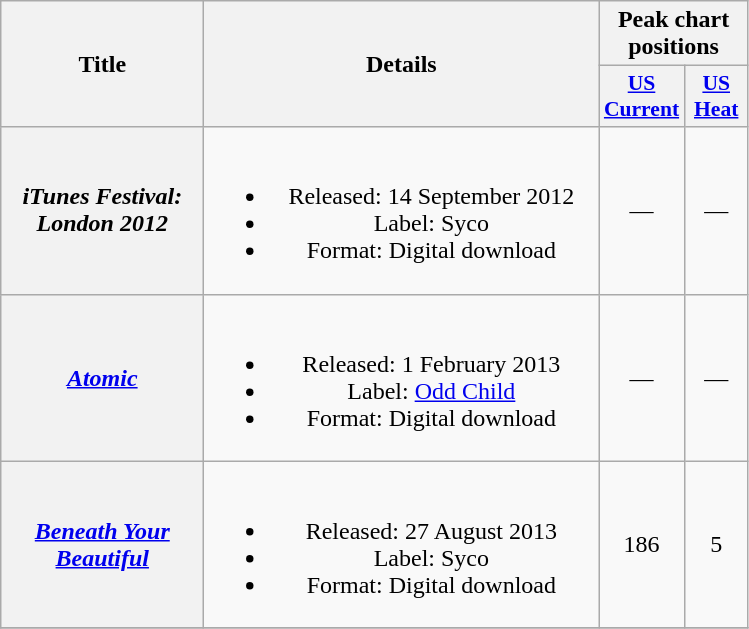<table class="wikitable plainrowheaders" style="text-align:center;">
<tr>
<th scope="col" rowspan="2" style="width:8em;">Title</th>
<th scope="col" rowspan="2" style="width:16em;">Details</th>
<th scope="col" colspan="2">Peak chart positions</th>
</tr>
<tr>
<th scope="col" style="width:2.5em;font-size:90%;"><a href='#'>US<br>Current</a><br></th>
<th scope="col" style="width:2.5em;font-size:90%;"><a href='#'>US<br>Heat</a><br></th>
</tr>
<tr>
<th scope="row"><em>iTunes Festival: London 2012</em></th>
<td><br><ul><li>Released: 14 September 2012</li><li>Label: Syco</li><li>Format: Digital download</li></ul></td>
<td>—</td>
<td>—</td>
</tr>
<tr>
<th scope="row"><em><a href='#'>Atomic</a></em></th>
<td><br><ul><li>Released: 1 February 2013</li><li>Label: <a href='#'>Odd Child</a></li><li>Format: Digital download</li></ul></td>
<td>—</td>
<td>—</td>
</tr>
<tr>
<th scope="row"><em><a href='#'>Beneath Your Beautiful</a></em></th>
<td><br><ul><li>Released: 27 August 2013</li><li>Label: Syco</li><li>Format: Digital download</li></ul></td>
<td>186</td>
<td>5</td>
</tr>
<tr>
</tr>
</table>
